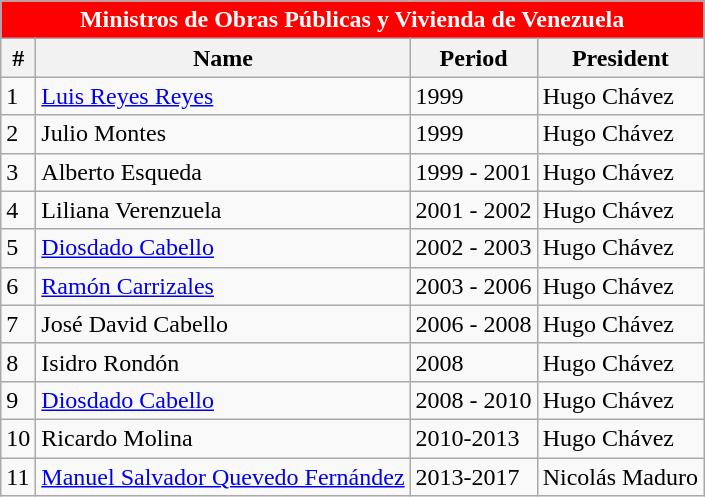<table class="wikitable">
<tr>
<td bgcolor="red" colspan="4" align="center" style="color:white;"><strong>Ministros de Obras Públicas y Vivienda de Venezuela</strong></td>
</tr>
<tr bgcolor=#efefef>
<th align="center">#</th>
<th align="center">Name</th>
<th align="center">Period</th>
<th align="center">President</th>
</tr>
<tr>
<td>1</td>
<td><a href='#'>Luis Reyes Reyes</a></td>
<td>1999</td>
<td>Hugo Chávez</td>
</tr>
<tr>
<td>2</td>
<td>Julio Montes</td>
<td>1999</td>
<td>Hugo Chávez</td>
</tr>
<tr>
<td>3</td>
<td>Alberto Esqueda</td>
<td>1999 - 2001</td>
<td>Hugo Chávez</td>
</tr>
<tr>
<td>4</td>
<td>Liliana Verenzuela</td>
<td>2001 - 2002</td>
<td>Hugo Chávez</td>
</tr>
<tr>
<td>5</td>
<td><a href='#'>Diosdado Cabello</a></td>
<td>2002 - 2003</td>
<td>Hugo Chávez</td>
</tr>
<tr>
<td>6</td>
<td><a href='#'>Ramón Carrizales</a></td>
<td>2003 - 2006</td>
<td>Hugo Chávez</td>
</tr>
<tr>
<td>7</td>
<td>José David Cabello</td>
<td>2006 - 2008</td>
<td>Hugo Chávez</td>
</tr>
<tr>
<td>8</td>
<td>Isidro Rondón</td>
<td>2008</td>
<td>Hugo Chávez</td>
</tr>
<tr>
<td>9</td>
<td><a href='#'>Diosdado Cabello</a></td>
<td>2008 - 2010</td>
<td>Hugo Chávez</td>
</tr>
<tr>
<td>10</td>
<td>Ricardo Molina</td>
<td>2010-2013</td>
<td>Hugo Chávez</td>
</tr>
<tr>
<td>11</td>
<td><a href='#'>Manuel Salvador Quevedo Fernández</a></td>
<td>2013-2017</td>
<td>Nicolás Maduro</td>
</tr>
</table>
